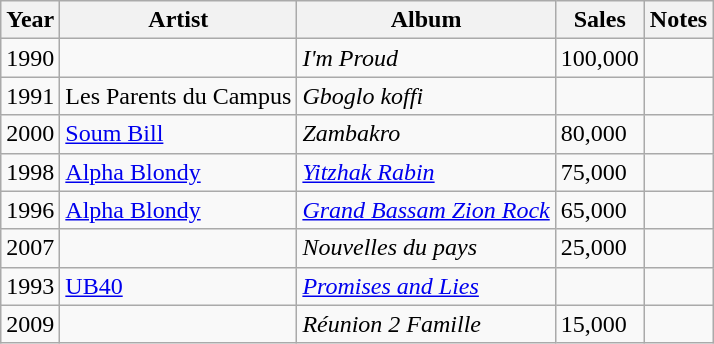<table class="wikitable sortable">
<tr>
<th>Year</th>
<th>Artist</th>
<th>Album</th>
<th>Sales</th>
<th>Notes</th>
</tr>
<tr>
<td>1990</td>
<td></td>
<td><em>I'm Proud</em></td>
<td>100,000</td>
<td></td>
</tr>
<tr>
<td>1991</td>
<td>Les Parents du Campus</td>
<td><em>Gboglo koffi</em></td>
<td></td>
<td></td>
</tr>
<tr>
<td>2000</td>
<td><a href='#'>Soum Bill</a></td>
<td><em>Zambakro</em></td>
<td>80,000</td>
<td></td>
</tr>
<tr>
<td>1998</td>
<td><a href='#'>Alpha Blondy</a></td>
<td><em><a href='#'>Yitzhak Rabin</a></em></td>
<td>75,000</td>
<td></td>
</tr>
<tr>
<td>1996</td>
<td><a href='#'>Alpha Blondy</a></td>
<td><em><a href='#'>Grand Bassam Zion Rock</a></em></td>
<td>65,000</td>
<td></td>
</tr>
<tr>
<td>2007</td>
<td></td>
<td><em>Nouvelles du pays</em></td>
<td>25,000</td>
<td></td>
</tr>
<tr>
<td>1993</td>
<td><a href='#'>UB40</a></td>
<td><em><a href='#'>Promises and Lies</a></em></td>
<td></td>
<td></td>
</tr>
<tr>
<td>2009</td>
<td></td>
<td><em>Réunion 2 Famille</em></td>
<td>15,000</td>
<td></td>
</tr>
</table>
